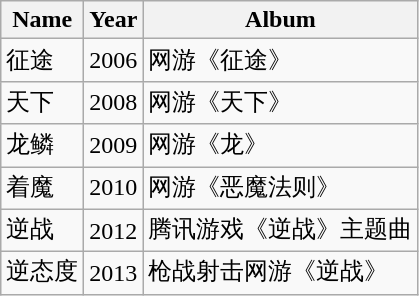<table class="wikitable">
<tr>
<th>Name</th>
<th>Year</th>
<th>Album</th>
</tr>
<tr>
<td>征途</td>
<td>2006</td>
<td>网游《征途》</td>
</tr>
<tr>
<td>天下</td>
<td>2008</td>
<td>网游《天下》</td>
</tr>
<tr>
<td>龙鳞</td>
<td>2009</td>
<td>网游《龙》</td>
</tr>
<tr>
<td>着魔</td>
<td>2010</td>
<td>网游《恶魔法则》</td>
</tr>
<tr>
<td>逆战</td>
<td>2012</td>
<td>腾讯游戏《逆战》主题曲</td>
</tr>
<tr>
<td>逆态度</td>
<td>2013</td>
<td>枪战射击网游《逆战》</td>
</tr>
</table>
